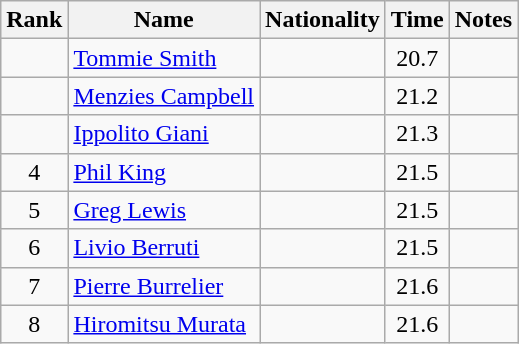<table class="wikitable sortable" style="text-align:center">
<tr>
<th>Rank</th>
<th>Name</th>
<th>Nationality</th>
<th>Time</th>
<th>Notes</th>
</tr>
<tr>
<td></td>
<td align=left><a href='#'>Tommie Smith</a></td>
<td align=left></td>
<td>20.7</td>
<td></td>
</tr>
<tr>
<td></td>
<td align=left><a href='#'>Menzies Campbell</a></td>
<td align=left></td>
<td>21.2</td>
<td></td>
</tr>
<tr>
<td></td>
<td align=left><a href='#'>Ippolito Giani</a></td>
<td align=left></td>
<td>21.3</td>
<td></td>
</tr>
<tr>
<td>4</td>
<td align=left><a href='#'>Phil King</a></td>
<td align=left></td>
<td>21.5</td>
<td></td>
</tr>
<tr>
<td>5</td>
<td align=left><a href='#'>Greg Lewis</a></td>
<td align=left></td>
<td>21.5</td>
<td></td>
</tr>
<tr>
<td>6</td>
<td align=left><a href='#'>Livio Berruti</a></td>
<td align=left></td>
<td>21.5</td>
<td></td>
</tr>
<tr>
<td>7</td>
<td align=left><a href='#'>Pierre Burrelier</a></td>
<td align=left></td>
<td>21.6</td>
<td></td>
</tr>
<tr>
<td>8</td>
<td align=left><a href='#'>Hiromitsu Murata</a></td>
<td align=left></td>
<td>21.6</td>
<td></td>
</tr>
</table>
